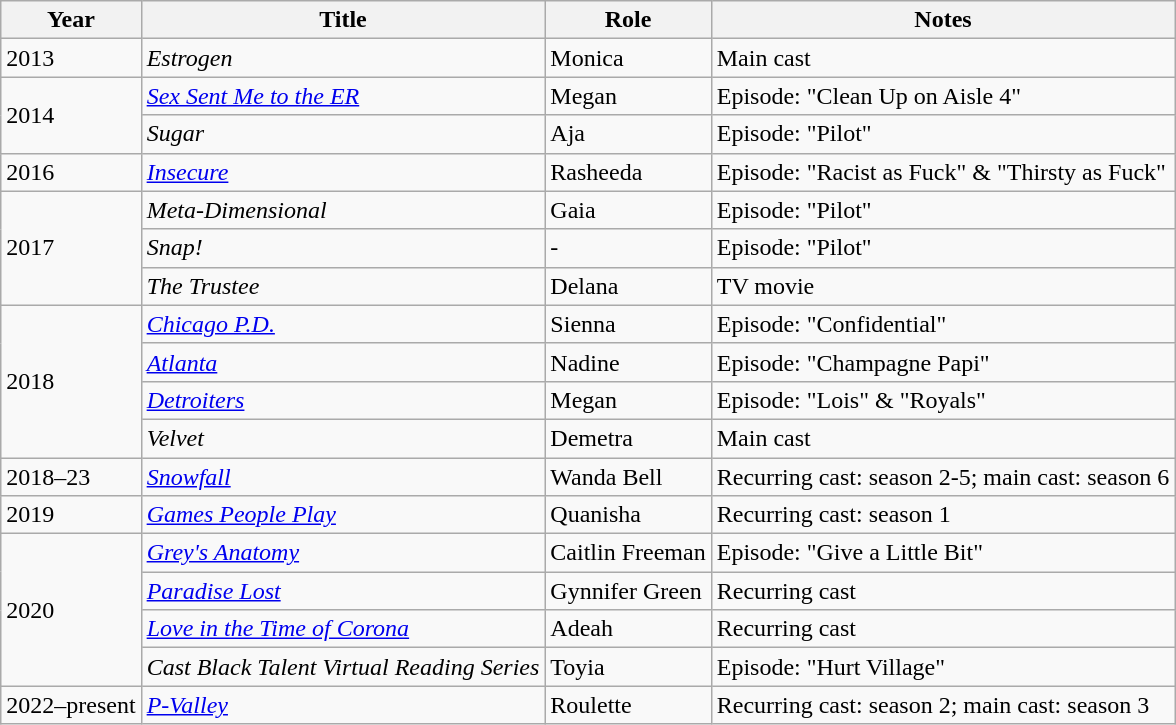<table class="wikitable sortable">
<tr>
<th>Year</th>
<th>Title</th>
<th>Role</th>
<th class="unsortable">Notes</th>
</tr>
<tr>
<td>2013</td>
<td><em>Estrogen</em></td>
<td>Monica</td>
<td>Main cast</td>
</tr>
<tr>
<td rowspan="2">2014</td>
<td><em><a href='#'>Sex Sent Me to the ER</a></em></td>
<td>Megan</td>
<td>Episode: "Clean Up on Aisle 4"</td>
</tr>
<tr>
<td><em>Sugar</em></td>
<td>Aja</td>
<td>Episode: "Pilot"</td>
</tr>
<tr>
<td>2016</td>
<td><em><a href='#'>Insecure</a></em></td>
<td>Rasheeda</td>
<td>Episode: "Racist as Fuck" & "Thirsty as Fuck"</td>
</tr>
<tr>
<td rowspan="3">2017</td>
<td><em>Meta-Dimensional</em></td>
<td>Gaia</td>
<td>Episode: "Pilot"</td>
</tr>
<tr>
<td><em>Snap!</em></td>
<td>-</td>
<td>Episode: "Pilot"</td>
</tr>
<tr>
<td><em>The Trustee</em></td>
<td>Delana</td>
<td>TV movie</td>
</tr>
<tr>
<td rowspan="4">2018</td>
<td><em><a href='#'>Chicago P.D.</a></em></td>
<td>Sienna</td>
<td>Episode: "Confidential"</td>
</tr>
<tr>
<td><em><a href='#'>Atlanta</a></em></td>
<td>Nadine</td>
<td>Episode: "Champagne Papi"</td>
</tr>
<tr>
<td><em><a href='#'>Detroiters</a></em></td>
<td>Megan</td>
<td>Episode: "Lois" & "Royals"</td>
</tr>
<tr>
<td><em>Velvet</em></td>
<td>Demetra</td>
<td>Main cast</td>
</tr>
<tr>
<td>2018–23</td>
<td><em><a href='#'>Snowfall</a></em></td>
<td>Wanda Bell</td>
<td>Recurring cast: season 2-5; main cast: season 6</td>
</tr>
<tr>
<td>2019</td>
<td><em><a href='#'>Games People Play</a></em></td>
<td>Quanisha</td>
<td>Recurring cast: season 1</td>
</tr>
<tr>
<td rowspan="4">2020</td>
<td><em><a href='#'>Grey's Anatomy</a></em></td>
<td>Caitlin Freeman</td>
<td>Episode: "Give a Little Bit"</td>
</tr>
<tr>
<td><em><a href='#'>Paradise Lost</a></em></td>
<td>Gynnifer Green</td>
<td>Recurring cast</td>
</tr>
<tr>
<td><em><a href='#'>Love in the Time of Corona</a></em></td>
<td>Adeah</td>
<td>Recurring cast</td>
</tr>
<tr>
<td><em>Cast Black Talent Virtual Reading Series</em></td>
<td>Toyia</td>
<td>Episode: "Hurt Village"</td>
</tr>
<tr>
<td>2022–present</td>
<td><em><a href='#'>P-Valley</a></em></td>
<td>Roulette</td>
<td>Recurring cast: season 2; main cast: season 3</td>
</tr>
</table>
